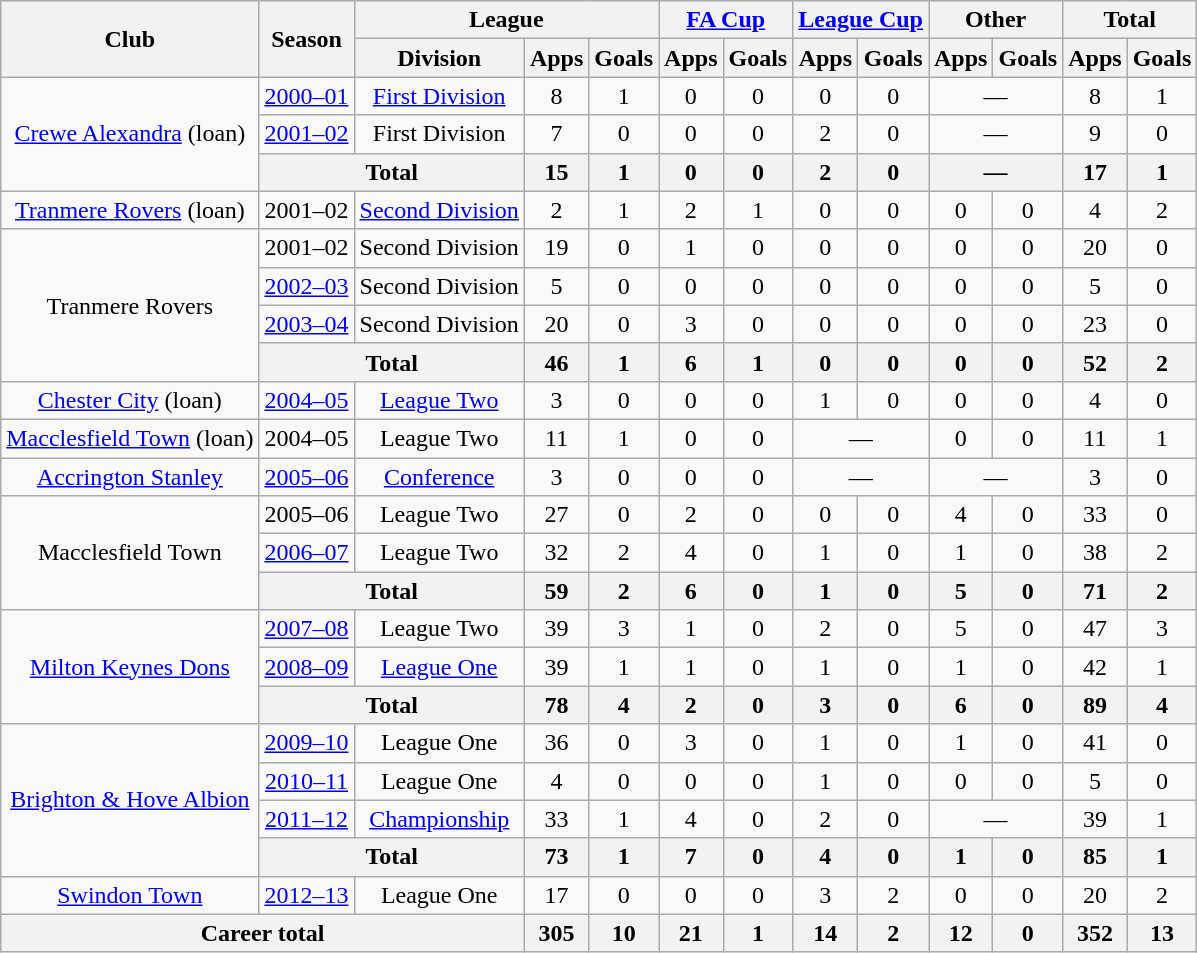<table class=wikitable style="text-align: center;">
<tr>
<th rowspan=2>Club</th>
<th rowspan=2>Season</th>
<th colspan=3>League</th>
<th colspan=2><a href='#'>FA Cup</a></th>
<th colspan=2><a href='#'>League Cup</a></th>
<th colspan=2>Other</th>
<th colspan=2>Total</th>
</tr>
<tr>
<th>Division</th>
<th>Apps</th>
<th>Goals</th>
<th>Apps</th>
<th>Goals</th>
<th>Apps</th>
<th>Goals</th>
<th>Apps</th>
<th>Goals</th>
<th>Apps</th>
<th>Goals</th>
</tr>
<tr>
<td rowspan="3"><a href='#'>Crewe Alexandra</a> (loan)</td>
<td><a href='#'>2000–01</a></td>
<td><a href='#'>First Division</a></td>
<td>8</td>
<td>1</td>
<td>0</td>
<td>0</td>
<td>0</td>
<td>0</td>
<td colspan="2">—</td>
<td>8</td>
<td>1</td>
</tr>
<tr>
<td><a href='#'>2001–02</a></td>
<td>First Division</td>
<td>7</td>
<td>0</td>
<td>0</td>
<td>0</td>
<td>2</td>
<td>0</td>
<td colspan="2">—</td>
<td>9</td>
<td>0</td>
</tr>
<tr>
<th colspan="2">Total</th>
<th>15</th>
<th>1</th>
<th>0</th>
<th>0</th>
<th>2</th>
<th>0</th>
<th colspan="2">—</th>
<th>17</th>
<th>1</th>
</tr>
<tr>
<td><a href='#'>Tranmere Rovers</a> (loan)</td>
<td>2001–02</td>
<td><a href='#'>Second Division</a></td>
<td>2</td>
<td>1</td>
<td>2</td>
<td>1</td>
<td>0</td>
<td>0</td>
<td>0</td>
<td>0</td>
<td>4</td>
<td>2</td>
</tr>
<tr>
<td rowspan="4">Tranmere Rovers</td>
<td>2001–02</td>
<td>Second Division</td>
<td>19</td>
<td>0</td>
<td>1</td>
<td>0</td>
<td>0</td>
<td>0</td>
<td>0</td>
<td>0</td>
<td>20</td>
<td>0</td>
</tr>
<tr>
<td><a href='#'>2002–03</a></td>
<td>Second Division</td>
<td>5</td>
<td>0</td>
<td>0</td>
<td>0</td>
<td>0</td>
<td>0</td>
<td>0</td>
<td>0</td>
<td>5</td>
<td>0</td>
</tr>
<tr>
<td><a href='#'>2003–04</a></td>
<td>Second Division</td>
<td>20</td>
<td>0</td>
<td>3</td>
<td>0</td>
<td>0</td>
<td>0</td>
<td>0</td>
<td>0</td>
<td>23</td>
<td>0</td>
</tr>
<tr>
<th colspan="2">Total</th>
<th>46</th>
<th>1</th>
<th>6</th>
<th>1</th>
<th>0</th>
<th>0</th>
<th>0</th>
<th>0</th>
<th>52</th>
<th>2</th>
</tr>
<tr>
<td><a href='#'>Chester City</a> (loan)</td>
<td><a href='#'>2004–05</a></td>
<td><a href='#'>League Two</a></td>
<td>3</td>
<td>0</td>
<td>0</td>
<td>0</td>
<td>1</td>
<td>0</td>
<td>0</td>
<td>0</td>
<td>4</td>
<td>0</td>
</tr>
<tr>
<td><a href='#'>Macclesfield Town</a> (loan)</td>
<td>2004–05</td>
<td>League Two</td>
<td>11</td>
<td>1</td>
<td>0</td>
<td>0</td>
<td colspan="2">—</td>
<td>0</td>
<td>0</td>
<td>11</td>
<td>1</td>
</tr>
<tr>
<td><a href='#'>Accrington Stanley</a></td>
<td><a href='#'>2005–06</a></td>
<td><a href='#'>Conference</a></td>
<td>3</td>
<td>0</td>
<td>0</td>
<td>0</td>
<td colspan="2">—</td>
<td colspan="2">—</td>
<td>3</td>
<td>0</td>
</tr>
<tr>
<td rowspan="3">Macclesfield Town</td>
<td>2005–06</td>
<td>League Two</td>
<td>27</td>
<td>0</td>
<td>2</td>
<td>0</td>
<td>0</td>
<td>0</td>
<td>4</td>
<td>0</td>
<td>33</td>
<td>0</td>
</tr>
<tr>
<td><a href='#'>2006–07</a></td>
<td>League Two</td>
<td>32</td>
<td>2</td>
<td>4</td>
<td>0</td>
<td>1</td>
<td>0</td>
<td>1</td>
<td>0</td>
<td>38</td>
<td>2</td>
</tr>
<tr>
<th colspan="2">Total</th>
<th>59</th>
<th>2</th>
<th>6</th>
<th>0</th>
<th>1</th>
<th>0</th>
<th>5</th>
<th>0</th>
<th>71</th>
<th>2</th>
</tr>
<tr>
<td rowspan="3"><a href='#'>Milton Keynes Dons</a></td>
<td><a href='#'>2007–08</a></td>
<td>League Two</td>
<td>39</td>
<td>3</td>
<td>1</td>
<td>0</td>
<td>2</td>
<td>0</td>
<td>5</td>
<td>0</td>
<td>47</td>
<td>3</td>
</tr>
<tr>
<td><a href='#'>2008–09</a></td>
<td><a href='#'>League One</a></td>
<td>39</td>
<td>1</td>
<td>1</td>
<td>0</td>
<td>1</td>
<td>0</td>
<td>1</td>
<td>0</td>
<td>42</td>
<td>1</td>
</tr>
<tr>
<th colspan="2">Total</th>
<th>78</th>
<th>4</th>
<th>2</th>
<th>0</th>
<th>3</th>
<th>0</th>
<th>6</th>
<th>0</th>
<th>89</th>
<th>4</th>
</tr>
<tr>
<td rowspan="4"><a href='#'>Brighton & Hove Albion</a></td>
<td><a href='#'>2009–10</a></td>
<td>League One</td>
<td>36</td>
<td>0</td>
<td>3</td>
<td>0</td>
<td>1</td>
<td>0</td>
<td>1</td>
<td>0</td>
<td>41</td>
<td>0</td>
</tr>
<tr>
<td><a href='#'>2010–11</a></td>
<td>League One</td>
<td>4</td>
<td>0</td>
<td>0</td>
<td>0</td>
<td>1</td>
<td>0</td>
<td>0</td>
<td>0</td>
<td>5</td>
<td>0</td>
</tr>
<tr>
<td><a href='#'>2011–12</a></td>
<td><a href='#'>Championship</a></td>
<td>33</td>
<td>1</td>
<td>4</td>
<td>0</td>
<td>2</td>
<td>0</td>
<td colspan="2">—</td>
<td>39</td>
<td>1</td>
</tr>
<tr>
<th colspan="2">Total</th>
<th>73</th>
<th>1</th>
<th>7</th>
<th>0</th>
<th>4</th>
<th>0</th>
<th>1</th>
<th>0</th>
<th>85</th>
<th>1</th>
</tr>
<tr>
<td><a href='#'>Swindon Town</a></td>
<td><a href='#'>2012–13</a></td>
<td>League One</td>
<td>17</td>
<td>0</td>
<td>0</td>
<td>0</td>
<td>3</td>
<td>2</td>
<td>0</td>
<td>0</td>
<td>20</td>
<td>2</td>
</tr>
<tr>
<th colspan=3>Career total</th>
<th>305</th>
<th>10</th>
<th>21</th>
<th>1</th>
<th>14</th>
<th>2</th>
<th>12</th>
<th>0</th>
<th>352</th>
<th>13</th>
</tr>
</table>
